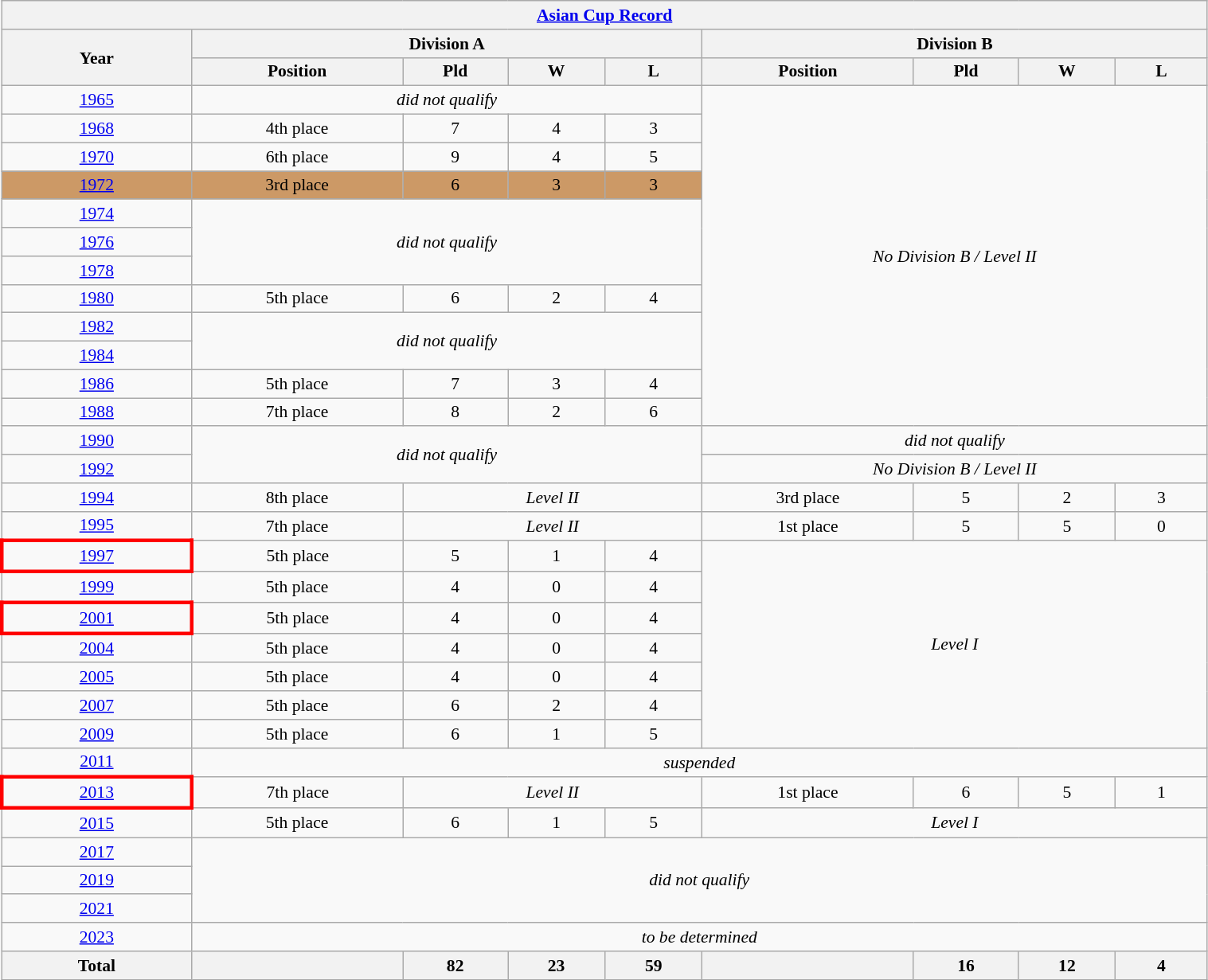<table class="wikitable collapsible autocollapse" width=80% style="text-align: center;font-size:90%;">
<tr>
<th colspan=9><a href='#'>Asian Cup Record</a></th>
</tr>
<tr>
<th rowspan=2 width=2%>Year</th>
<th colspan=4>Division A</th>
<th colspan=4>Division B</th>
</tr>
<tr>
<th width=2%>Position</th>
<th width=1%>Pld</th>
<th width=1%>W</th>
<th width=1%>L</th>
<th width=2%>Position</th>
<th width=1%>Pld</th>
<th width=1%>W</th>
<th width=1%>L</th>
</tr>
<tr>
<td> <a href='#'>1965</a></td>
<td rowspan=1 colspan=4><em>did not qualify</em></td>
<td rowspan=12 colspan=4><em>No Division B / Level II</em></td>
</tr>
<tr>
<td> <a href='#'>1968</a></td>
<td>4th place</td>
<td>7</td>
<td>4</td>
<td>3</td>
</tr>
<tr>
<td> <a href='#'>1970</a></td>
<td>6th place</td>
<td>9</td>
<td>4</td>
<td>5</td>
</tr>
<tr bgcolor=CC9966>
<td> <a href='#'>1972</a></td>
<td>3rd place</td>
<td>6</td>
<td>3</td>
<td>3</td>
</tr>
<tr>
<td> <a href='#'>1974</a></td>
<td rowspan=3 colspan=4><em>did not qualify</em></td>
</tr>
<tr>
<td> <a href='#'>1976</a></td>
</tr>
<tr>
<td> <a href='#'>1978</a></td>
</tr>
<tr>
<td> <a href='#'>1980</a></td>
<td>5th place</td>
<td>6</td>
<td>2</td>
<td>4</td>
</tr>
<tr>
<td> <a href='#'>1982</a></td>
<td rowspan=2 colspan=4><em>did not qualify</em></td>
</tr>
<tr>
<td> <a href='#'>1984</a></td>
</tr>
<tr>
<td> <a href='#'>1986</a></td>
<td>5th place</td>
<td>7</td>
<td>3</td>
<td>4</td>
</tr>
<tr>
<td> <a href='#'>1988</a></td>
<td>7th place</td>
<td>8</td>
<td>2</td>
<td>6</td>
</tr>
<tr>
<td> <a href='#'>1990</a></td>
<td rowspan=2 colspan=4><em>did not qualify</em></td>
<td rowspan=1 colspan=4><em>did not qualify</em></td>
</tr>
<tr>
<td> <a href='#'>1992</a></td>
<td rowspan=1 colspan=4><em>No Division B / Level II</em></td>
</tr>
<tr>
<td> <a href='#'>1994</a></td>
<td>8th place</td>
<td rowspan=1 colspan=3><em>Level II</em></td>
<td>3rd place</td>
<td>5</td>
<td>2</td>
<td>3</td>
</tr>
<tr>
<td> <a href='#'>1995</a></td>
<td>7th place</td>
<td rowspan=1 colspan=3><em>Level II</em></td>
<td>1st place</td>
<td>5</td>
<td>5</td>
<td>0</td>
</tr>
<tr>
<td style="border: 3px solid red"> <a href='#'>1997</a></td>
<td>5th place</td>
<td>5</td>
<td>1</td>
<td>4</td>
<td rowspan=7 colspan=4><em>Level I</em></td>
</tr>
<tr>
<td> <a href='#'>1999</a></td>
<td>5th place</td>
<td>4</td>
<td>0</td>
<td>4</td>
</tr>
<tr>
<td style="border: 3px solid red"> <a href='#'>2001</a></td>
<td>5th place</td>
<td>4</td>
<td>0</td>
<td>4</td>
</tr>
<tr>
<td> <a href='#'>2004</a></td>
<td>5th place</td>
<td>4</td>
<td>0</td>
<td>4</td>
</tr>
<tr>
<td> <a href='#'>2005</a></td>
<td>5th place</td>
<td>4</td>
<td>0</td>
<td>4</td>
</tr>
<tr>
<td> <a href='#'>2007</a></td>
<td>5th place</td>
<td>6</td>
<td>2</td>
<td>4</td>
</tr>
<tr>
<td> <a href='#'>2009</a></td>
<td>5th place</td>
<td>6</td>
<td>1</td>
<td>5</td>
</tr>
<tr>
<td> <a href='#'>2011</a></td>
<td rowspan=1 colspan=8><em>suspended</em></td>
</tr>
<tr>
<td style="border: 3px solid red"> <a href='#'>2013</a></td>
<td>7th place</td>
<td rowspan=1 colspan=3><em>Level II</em></td>
<td>1st place</td>
<td>6</td>
<td>5</td>
<td>1</td>
</tr>
<tr>
<td> <a href='#'>2015</a></td>
<td>5th place</td>
<td>6</td>
<td>1</td>
<td>5</td>
<td rowspan=1 colspan=4><em>Level I</em></td>
</tr>
<tr>
<td> <a href='#'>2017</a></td>
<td rowspan=3 colspan=8><em>did not qualify</em></td>
</tr>
<tr>
<td> <a href='#'>2019</a></td>
</tr>
<tr>
<td> <a href='#'>2021</a></td>
</tr>
<tr>
<td> <a href='#'>2023</a></td>
<td colspan=8><em>to be determined</em></td>
</tr>
<tr>
<th><strong>Total</strong></th>
<th></th>
<th>82</th>
<th>23</th>
<th>59</th>
<th></th>
<th>16</th>
<th>12</th>
<th>4</th>
</tr>
</table>
